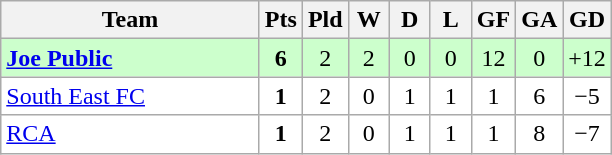<table class="wikitable" style="text-align: center;">
<tr>
<th width="165">Team</th>
<th width="20">Pts</th>
<th width="20">Pld</th>
<th width="20">W</th>
<th width="20">D</th>
<th width="20">L</th>
<th width="20">GF</th>
<th width="20">GA</th>
<th width="20">GD</th>
</tr>
<tr bgcolor=#ccffcc>
<td style="text-align:left;"> <strong><a href='#'>Joe Public</a></strong></td>
<td><strong>6</strong></td>
<td>2</td>
<td>2</td>
<td>0</td>
<td>0</td>
<td>12</td>
<td>0</td>
<td>+12</td>
</tr>
<tr bgcolor=FFFFFF>
<td style="text-align:left;"> <a href='#'>South East FC</a></td>
<td><strong>1</strong></td>
<td>2</td>
<td>0</td>
<td>1</td>
<td>1</td>
<td>1</td>
<td>6</td>
<td>−5</td>
</tr>
<tr bgcolor=FFFFFF>
<td style="text-align:left;"> <a href='#'>RCA</a></td>
<td><strong>1</strong></td>
<td>2</td>
<td>0</td>
<td>1</td>
<td>1</td>
<td>1</td>
<td>8</td>
<td>−7</td>
</tr>
</table>
